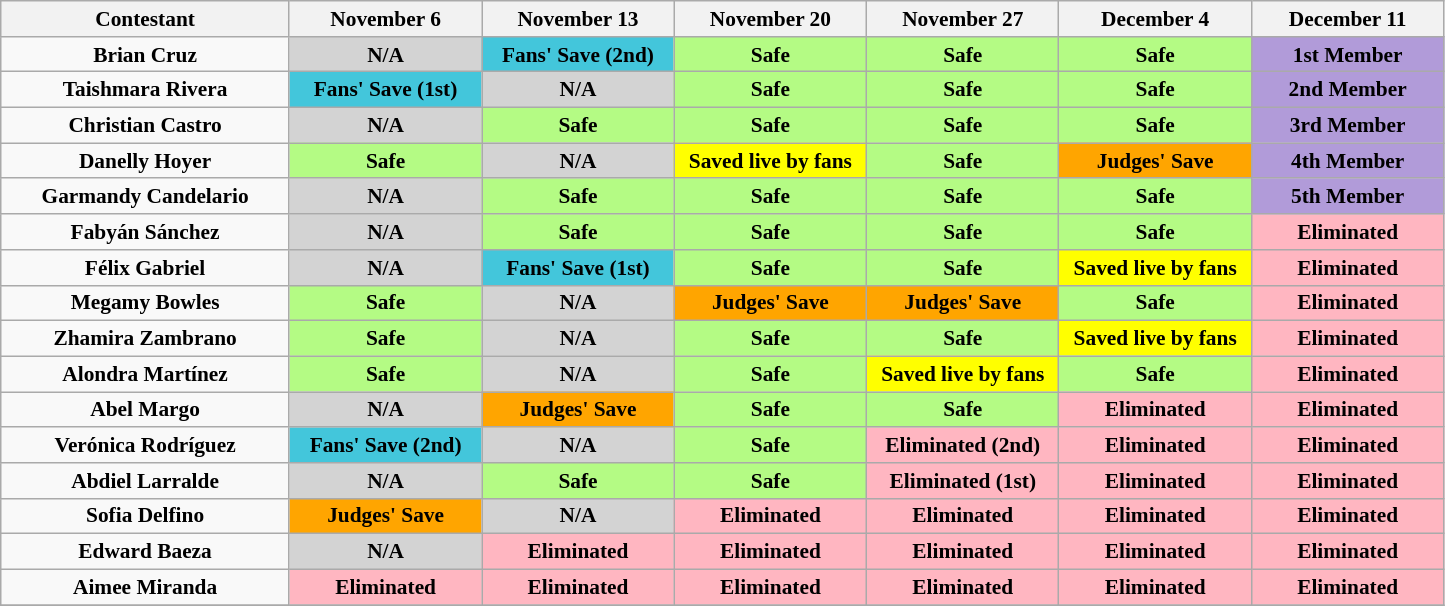<table class="wikitable" style="text-align:center; font-size:89%">
<tr>
<th style="width:18%" scope="col">Contestant</th>
<th style="width:12%" scope="col">November 6</th>
<th style="width:12%" scope="col">November 13</th>
<th style="width:12%" scope="col">November 20</th>
<th style="width:12%" scope="col">November 27</th>
<th style="width:12%" scope="col">December 4</th>
<th style="width:12%" scope="col">December 11</th>
</tr>
<tr>
<td><strong>Brian Cruz</strong></td>
<td style="background:lightgrey"><strong>N/A</strong></td>
<td style="background:#43C6DB"><strong>Fans' Save (2nd)</strong></td>
<td style="background:#B4FB84"><strong>Safe</strong></td>
<td style="background:#B4FB84"><strong>Safe</strong></td>
<td style="background:#B4FB84"><strong>Safe</strong></td>
<td style="background:#B19BD9"><strong>1st Member</strong></td>
</tr>
<tr>
<td><strong>Taishmara Rivera</strong></td>
<td style="background:#43C6DB"><strong>Fans' Save (1st)</strong></td>
<td style="background:lightgrey"><strong>N/A</strong></td>
<td style="background:#B4FB84"><strong>Safe</strong></td>
<td style="background:#B4FB84"><strong>Safe</strong></td>
<td style="background:#B4FB84"><strong>Safe</strong></td>
<td style="background:#B19BD9"><strong>2nd Member</strong></td>
</tr>
<tr>
<td><strong>Christian Castro</strong></td>
<td style="background:lightgrey"><strong>N/A</strong></td>
<td style="background:#B4FB84"><strong>Safe</strong></td>
<td style="background:#B4FB84"><strong>Safe</strong></td>
<td style="background:#B4FB84"><strong>Safe</strong></td>
<td style="background:#B4FB84"><strong>Safe</strong></td>
<td style="background:#B19BD9"><strong>3rd Member</strong></td>
</tr>
<tr>
<td><strong>Danelly Hoyer</strong></td>
<td style="background:#B4FB84"><strong>Safe</strong></td>
<td style="background:lightgrey"><strong>N/A</strong></td>
<td style="background:yellow"><strong>Saved live by fans</strong></td>
<td style="background:#B4FB84"><strong>Safe</strong></td>
<td style="background:orange"><strong>Judges' Save</strong></td>
<td style="background:#B19BD9"><strong>4th Member</strong></td>
</tr>
<tr>
<td><strong>Garmandy Candelario</strong></td>
<td style="background:lightgrey"><strong>N/A</strong></td>
<td style="background:#B4FB84"><strong>Safe</strong></td>
<td style="background:#B4FB84"><strong>Safe</strong></td>
<td style="background:#B4FB84"><strong>Safe</strong></td>
<td style="background:#B4FB84"><strong>Safe</strong></td>
<td style="background:#B19BD9"><strong>5th Member</strong></td>
</tr>
<tr>
<td><strong>Fabyán Sánchez</strong></td>
<td style="background:lightgrey"><strong>N/A</strong></td>
<td style="background:#B4FB84"><strong>Safe</strong></td>
<td style="background:#B4FB84"><strong>Safe</strong></td>
<td style="background:#B4FB84"><strong>Safe</strong></td>
<td style="background:#B4FB84"><strong>Safe</strong></td>
<td style="background:lightpink"><strong>Eliminated</strong></td>
</tr>
<tr>
<td><strong>Félix Gabriel</strong></td>
<td style="background:lightgrey"><strong>N/A</strong></td>
<td style="background:#43C6DB"><strong>Fans' Save (1st)</strong></td>
<td style="background:#B4FB84"><strong>Safe</strong></td>
<td style="background:#B4FB84"><strong>Safe</strong></td>
<td style="background:yellow"><strong>Saved live by fans</strong></td>
<td style="background:lightpink"><strong>Eliminated</strong></td>
</tr>
<tr>
<td><strong>Megamy Bowles</strong></td>
<td style="background:#B4FB84"><strong>Safe</strong></td>
<td style="background:lightgrey"><strong>N/A</strong></td>
<td style="background:orange"><strong>Judges' Save</strong></td>
<td style="background:orange"><strong>Judges' Save</strong></td>
<td style="background:#B4FB84"><strong>Safe</strong></td>
<td style="background:lightpink"><strong>Eliminated</strong></td>
</tr>
<tr>
<td><strong>Zhamira Zambrano</strong></td>
<td style="background:#B4FB84"><strong>Safe</strong></td>
<td style="background:lightgrey"><strong>N/A</strong></td>
<td style="background:#B4FB84"><strong>Safe</strong></td>
<td style="background:#B4FB84"><strong>Safe</strong></td>
<td style="background:yellow"><strong>Saved live by fans</strong></td>
<td style="background:lightpink"><strong>Eliminated</strong></td>
</tr>
<tr>
<td><strong>Alondra Martínez</strong></td>
<td style="background:#B4FB84"><strong>Safe</strong></td>
<td style="background:lightgrey"><strong>N/A</strong></td>
<td style="background:#B4FB84"><strong>Safe</strong></td>
<td style="background:yellow"><strong>Saved live by fans</strong></td>
<td style="background:#B4FB84"><strong>Safe</strong></td>
<td style="background:lightpink"><strong>Eliminated</strong></td>
</tr>
<tr>
<td><strong>Abel Margo</strong></td>
<td style="background:lightgrey"><strong>N/A</strong></td>
<td style="background:orange"><strong>Judges' Save</strong></td>
<td style="background:#B4FB84"><strong>Safe</strong></td>
<td style="background:#B4FB84"><strong>Safe</strong></td>
<td style="background:lightpink"><strong>Eliminated</strong></td>
<td style="background:lightpink"><strong>Eliminated</strong></td>
</tr>
<tr>
<td><strong>Verónica Rodríguez</strong></td>
<td style="background:#43C6DB"><strong>Fans' Save (2nd)</strong></td>
<td style="background:lightgrey"><strong>N/A</strong></td>
<td style="background:#B4FB84"><strong>Safe</strong></td>
<td style="background:lightpink"><strong>Eliminated (2nd)</strong></td>
<td style="background:lightpink"><strong>Eliminated</strong></td>
<td style="background:lightpink"><strong>Eliminated</strong></td>
</tr>
<tr>
<td><strong>Abdiel Larralde</strong></td>
<td style="background:lightgrey"><strong>N/A</strong></td>
<td style="background:#B4FB84"><strong>Safe</strong></td>
<td style="background:#B4FB84"><strong>Safe</strong></td>
<td style="background:lightpink"><strong>Eliminated (1st)</strong></td>
<td style="background:lightpink"><strong>Eliminated</strong></td>
<td style="background:lightpink"><strong>Eliminated</strong></td>
</tr>
<tr>
<td><strong> Sofia Delfino</strong></td>
<td style="background:orange"><strong>Judges' Save</strong></td>
<td style="background:lightgrey"><strong>N/A</strong></td>
<td style="background:lightpink"><strong>Eliminated</strong></td>
<td style="background:lightpink"><strong>Eliminated</strong></td>
<td style="background:lightpink"><strong>Eliminated</strong></td>
<td style="background:lightpink"><strong>Eliminated</strong></td>
</tr>
<tr>
<td><strong>Edward Baeza</strong></td>
<td style="background:lightgrey"><strong>N/A</strong></td>
<td style="background:lightpink"><strong>Eliminated</strong></td>
<td style="background:lightpink"><strong>Eliminated</strong></td>
<td style="background:lightpink"><strong>Eliminated</strong></td>
<td style="background:lightpink"><strong>Eliminated</strong></td>
<td style="background:lightpink"><strong>Eliminated</strong></td>
</tr>
<tr>
<td><strong>Aimee Miranda</strong></td>
<td style="background:lightpink"><strong>Eliminated</strong></td>
<td style="background:lightpink"><strong>Eliminated</strong></td>
<td style="background:lightpink"><strong>Eliminated</strong></td>
<td style="background:lightpink"><strong>Eliminated</strong></td>
<td style="background:lightpink"><strong>Eliminated</strong></td>
<td style="background:lightpink"><strong>Eliminated</strong></td>
</tr>
<tr>
</tr>
</table>
